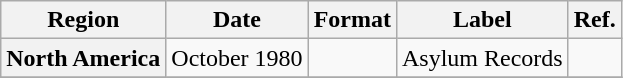<table class="wikitable plainrowheaders">
<tr>
<th scope="col">Region</th>
<th scope="col">Date</th>
<th scope="col">Format</th>
<th scope="col">Label</th>
<th scope="col">Ref.</th>
</tr>
<tr>
<th scope="row">North America</th>
<td>October 1980</td>
<td></td>
<td>Asylum Records</td>
<td></td>
</tr>
<tr>
</tr>
</table>
